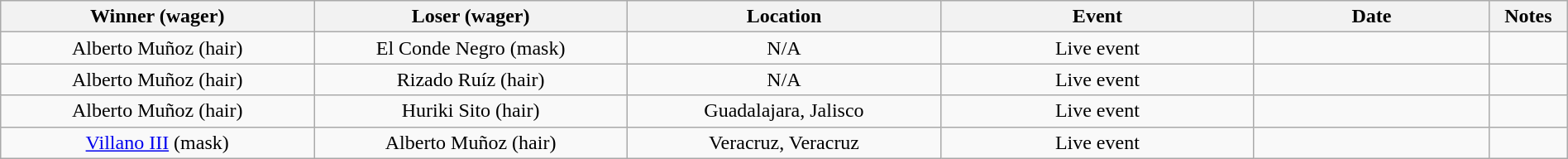<table class="wikitable sortable" width=100%  style="text-align: center">
<tr>
<th width=20% scope="col">Winner (wager)</th>
<th width=20% scope="col">Loser (wager)</th>
<th width=20% scope="col">Location</th>
<th width=20% scope="col">Event</th>
<th width=15% scope="col">Date</th>
<th class="unsortable" width=5% scope="col">Notes</th>
</tr>
<tr>
<td>Alberto Muñoz (hair)</td>
<td>El Conde Negro (mask)</td>
<td>N/A</td>
<td>Live event</td>
<td></td>
<td> </td>
</tr>
<tr>
<td>Alberto Muñoz (hair)</td>
<td>Rizado Ruíz (hair)</td>
<td>N/A</td>
<td>Live event</td>
<td></td>
<td> </td>
</tr>
<tr>
<td>Alberto Muñoz (hair)</td>
<td>Huriki Sito (hair)</td>
<td>Guadalajara, Jalisco</td>
<td>Live event</td>
<td></td>
<td> </td>
</tr>
<tr>
<td><a href='#'>Villano III</a> (mask)</td>
<td>Alberto Muñoz (hair)</td>
<td>Veracruz, Veracruz</td>
<td>Live event</td>
<td></td>
<td></td>
</tr>
</table>
